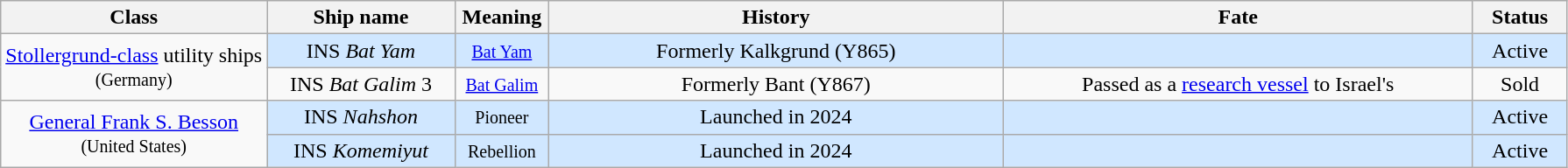<table class="wikitable">
<tr>
<th width="17%">Class</th>
<th width="12%">Ship name</th>
<th width="6%">Meaning</th>
<th width="29%">History</th>
<th width="30%">Fate</th>
<th width="6%">Status</th>
</tr>
<tr align=center>
<td rowspan=2><a href='#'>Stollergrund-class</a> utility ships<br><small>(Germany)</small></td>
<td bgcolor=#D0E7FF>INS <em>Bat Yam</em></td>
<td bgcolor=#D0E7FF><small><a href='#'>Bat Yam</a></small></td>
<td bgcolor=#D0E7FF>Formerly Kalkgrund (Y865)</td>
<td bgcolor=#D0E7FF></td>
<td bgcolor=#D0E7FF>Active</td>
</tr>
<tr align=center>
<td>INS <em>Bat Galim</em> 3</td>
<td><small><a href='#'>Bat Galim</a></small></td>
<td>Formerly Bant (Y867)</td>
<td>Passed as a <a href='#'>research vessel</a> to Israel's </td>
<td>Sold</td>
</tr>
<tr align=center>
<td rowspan="2"><a href='#'>General Frank S. Besson</a><br><small>(United States)</small></td>
<td bgcolor=#D0E7FF>INS <em>Nahshon</em></td>
<td bgcolor=#D0E7FF><small>Pioneer</small></td>
<td bgcolor=#D0E7FF>Launched in 2024</td>
<td bgcolor=#D0E7FF></td>
<td bgcolor=#D0E7FF>Active</td>
</tr>
<tr align=center>
<td bgcolor=#D0E7FF>INS <em>Komemiyut</em></td>
<td bgcolor=#D0E7FF><small>Rebellion</small></td>
<td bgcolor=#D0E7FF>Launched in 2024</td>
<td bgcolor=#D0E7FF></td>
<td bgcolor=#D0E7FF>Active</td>
</tr>
</table>
